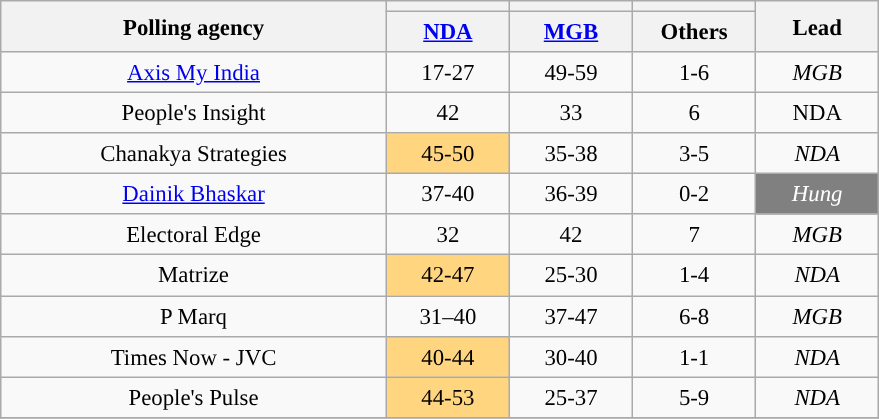<table class="wikitable" style="text-align:center;font-size:95%;line-height:20px">
<tr>
<th rowspan="2" width="250px">Polling agency</th>
<th style="color:inherit;background:"></th>
<th style="color:inherit;background:"></th>
<th style="color:inherit;background:"></th>
<th rowspan="2" width="75px">Lead</th>
</tr>
<tr>
<th style="width:75px;"><a href='#'>NDA</a></th>
<th style="width:75px;"><a href='#'>MGB</a></th>
<th style="width:75px;">Others</th>
</tr>
<tr>
<td><a href='#'>Axis My India</a></td>
<td>17-27</td>
<td style="background:">49-59</td>
<td>1-6</td>
<td style="background:"><em>MGB</em></td>
</tr>
<tr>
<td>People's Insight</td>
<td>42</td>
<td>33</td>
<td>6</td>
<td>NDA</td>
</tr>
<tr>
<td>Chanakya Strategies</td>
<td style="background:#FFD580;">45-50</td>
<td>35-38</td>
<td>3-5</td>
<td style="background:"><em>NDA</em></td>
</tr>
<tr>
<td><a href='#'>Dainik Bhaskar</a></td>
<td>37-40</td>
<td>36-39</td>
<td>0-2</td>
<td style="background:gray; color:white;"><em>Hung</em></td>
</tr>
<tr>
<td>Electoral Edge</td>
<td>32</td>
<td style="background:">42</td>
<td>7</td>
<td style="background:"><em>MGB</em></td>
</tr>
<tr>
<td>Matrize</td>
<td style="background:#FFD580;">42-47</td>
<td>25-30</td>
<td>1-4</td>
<td style="background:"><em>NDA</em></td>
</tr>
<tr>
<td>P Marq</td>
<td>31–40</td>
<td style="background:">37-47</td>
<td>6-8</td>
<td style="background:"><em>MGB</em></td>
</tr>
<tr>
<td>Times Now - JVC</td>
<td style="background:#FFD580;">40-44</td>
<td>30-40</td>
<td>1-1</td>
<td style="background:"><em>NDA</em></td>
</tr>
<tr>
<td>People's Pulse</td>
<td style="background:#FFD580;">44-53</td>
<td>25-37</td>
<td>5-9</td>
<td style="background:"><em>NDA</em></td>
</tr>
<tr>
</tr>
</table>
